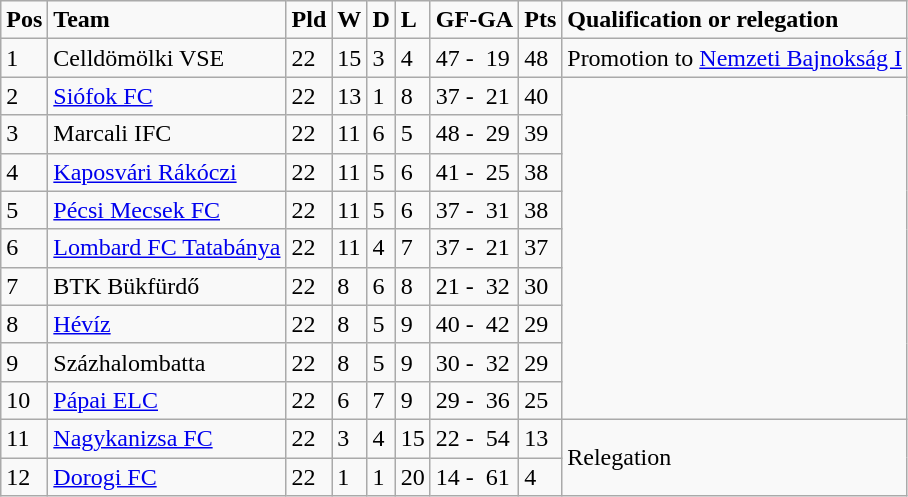<table class="wikitable">
<tr>
<td><strong>Pos</strong></td>
<td><strong>Team</strong></td>
<td><strong>Pld</strong></td>
<td><strong>W</strong></td>
<td><strong>D</strong></td>
<td><strong>L</strong></td>
<td><strong>GF-GA</strong></td>
<td><strong>Pts</strong></td>
<td><strong>Qualification or relegation</strong></td>
</tr>
<tr>
<td>1</td>
<td>Celldömölki VSE</td>
<td>22</td>
<td>15</td>
<td>3</td>
<td>4</td>
<td>47 -  19</td>
<td>48</td>
<td>Promotion to <a href='#'>Nemzeti Bajnokság I</a></td>
</tr>
<tr>
<td>2</td>
<td><a href='#'>Siófok FC</a></td>
<td>22</td>
<td>13</td>
<td>1</td>
<td>8</td>
<td>37 -  21</td>
<td>40</td>
<td rowspan="9"></td>
</tr>
<tr>
<td>3</td>
<td>Marcali IFC</td>
<td>22</td>
<td>11</td>
<td>6</td>
<td>5</td>
<td>48 -  29</td>
<td>39</td>
</tr>
<tr>
<td>4</td>
<td><a href='#'>Kaposvári Rákóczi</a></td>
<td>22</td>
<td>11</td>
<td>5</td>
<td>6</td>
<td>41 -  25</td>
<td>38</td>
</tr>
<tr>
<td>5</td>
<td><a href='#'>Pécsi Mecsek FC</a></td>
<td>22</td>
<td>11</td>
<td>5</td>
<td>6</td>
<td>37 -  31</td>
<td>38</td>
</tr>
<tr>
<td>6</td>
<td><a href='#'>Lombard FC Tatabánya</a></td>
<td>22</td>
<td>11</td>
<td>4</td>
<td>7</td>
<td>37 -  21</td>
<td>37</td>
</tr>
<tr>
<td>7</td>
<td>BTK Bükfürdő</td>
<td>22</td>
<td>8</td>
<td>6</td>
<td>8</td>
<td>21 -  32</td>
<td>30</td>
</tr>
<tr>
<td>8</td>
<td><a href='#'>Hévíz</a></td>
<td>22</td>
<td>8</td>
<td>5</td>
<td>9</td>
<td>40 -  42</td>
<td>29</td>
</tr>
<tr>
<td>9</td>
<td>Százhalombatta</td>
<td>22</td>
<td>8</td>
<td>5</td>
<td>9</td>
<td>30 -  32</td>
<td>29</td>
</tr>
<tr>
<td>10</td>
<td><a href='#'>Pápai ELC</a></td>
<td>22</td>
<td>6</td>
<td>7</td>
<td>9</td>
<td>29 -  36</td>
<td>25</td>
</tr>
<tr>
<td>11</td>
<td><a href='#'>Nagykanizsa FC</a></td>
<td>22</td>
<td>3</td>
<td>4</td>
<td>15</td>
<td>22 -  54</td>
<td>13</td>
<td rowspan="2">Relegation</td>
</tr>
<tr>
<td>12</td>
<td><a href='#'>Dorogi FC</a></td>
<td>22</td>
<td>1</td>
<td>1</td>
<td>20</td>
<td>14 -  61</td>
<td>4</td>
</tr>
</table>
